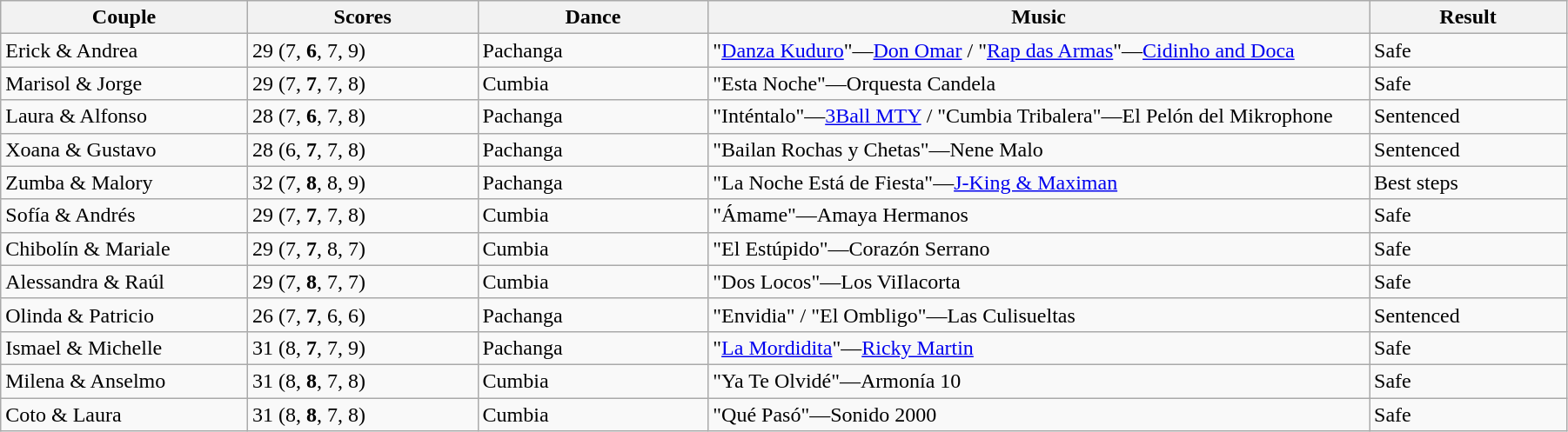<table class="wikitable sortable" style="width:95%; white-space:nowrap">
<tr>
<th style="width:15%;">Couple</th>
<th style="width:14%;">Scores</th>
<th style="width:14%;">Dance</th>
<th style="width:40%;">Music</th>
<th style="width:12%;">Result</th>
</tr>
<tr>
<td>Erick & Andrea</td>
<td>29 (7, <strong>6</strong>, 7, 9)</td>
<td>Pachanga</td>
<td>"<a href='#'>Danza Kuduro</a>"—<a href='#'>Don Omar</a> / "<a href='#'>Rap das Armas</a>"—<a href='#'>Cidinho and Doca</a></td>
<td>Safe</td>
</tr>
<tr>
<td>Marisol & Jorge</td>
<td>29 (7, <strong>7</strong>, 7, 8)</td>
<td>Cumbia</td>
<td>"Esta Noche"—Orquesta Candela</td>
<td>Safe</td>
</tr>
<tr>
<td>Laura & Alfonso</td>
<td>28 (7, <strong>6</strong>, 7, 8)</td>
<td>Pachanga</td>
<td>"Inténtalo"—<a href='#'>3Ball MTY</a> / "Cumbia Tribalera"—El Pelón del Mikrophone</td>
<td>Sentenced</td>
</tr>
<tr>
<td>Xoana & Gustavo</td>
<td>28 (6, <strong>7</strong>, 7, 8)</td>
<td>Pachanga</td>
<td>"Bailan Rochas y Chetas"—Nene Malo</td>
<td>Sentenced</td>
</tr>
<tr>
<td>Zumba & Malory</td>
<td>32 (7, <strong>8</strong>, 8, 9)</td>
<td>Pachanga</td>
<td>"La Noche Está de Fiesta"—<a href='#'>J-King & Maximan</a></td>
<td>Best steps</td>
</tr>
<tr>
<td>Sofía & Andrés</td>
<td>29 (7, <strong>7</strong>, 7, 8)</td>
<td>Cumbia</td>
<td>"Ámame"—Amaya Hermanos</td>
<td>Safe</td>
</tr>
<tr>
<td>Chibolín & Mariale</td>
<td>29 (7, <strong>7</strong>, 8, 7)</td>
<td>Cumbia</td>
<td>"El Estúpido"—Corazón Serrano</td>
<td>Safe</td>
</tr>
<tr>
<td>Alessandra & Raúl</td>
<td>29 (7, <strong>8</strong>, 7, 7)</td>
<td>Cumbia</td>
<td>"Dos Locos"—Los ViIlacorta</td>
<td>Safe</td>
</tr>
<tr>
<td>Olinda & Patricio</td>
<td>26 (7, <strong>7</strong>, 6, 6)</td>
<td>Pachanga</td>
<td>"Envidia" / "El Ombligo"—Las Culisueltas</td>
<td>Sentenced</td>
</tr>
<tr>
<td>Ismael & Michelle</td>
<td>31 (8, <strong>7</strong>, 7, 9)</td>
<td>Pachanga</td>
<td>"<a href='#'>La Mordidita</a>"—<a href='#'>Ricky Martin</a></td>
<td>Safe</td>
</tr>
<tr>
<td>Milena & Anselmo</td>
<td>31 (8, <strong>8</strong>, 7, 8)</td>
<td>Cumbia</td>
<td>"Ya Te Olvidé"—Armonía 10</td>
<td>Safe</td>
</tr>
<tr>
<td>Coto & Laura</td>
<td>31 (8, <strong>8</strong>, 7, 8)</td>
<td>Cumbia</td>
<td>"Qué Pasó"—Sonido 2000</td>
<td>Safe</td>
</tr>
</table>
